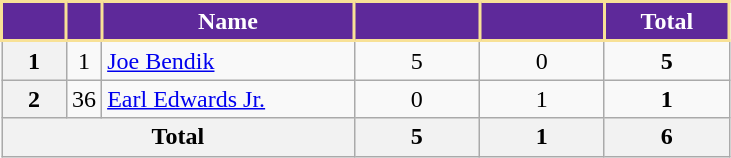<table class="wikitable" style="text-align:center;">
<tr>
<th style="background:#5E299A; color:white; border:2px solid #F8E196; width:35px;"></th>
<th style="background:#5E299A; color:white; border:2px solid #F8E196; width=35px;"></th>
<th scope="col" style="background:#5E299A; color:white; border:2px solid #F8E196; width:160px;">Name</th>
<th style="background:#5E299A; color:white; border:2px solid #F8E196; width:75px;"></th>
<th style="background:#5E299A; color:white; border:2px solid #F8E196; width:75px;"></th>
<th style="background:#5E299A; color:white; border:2px solid #F8E196; width:75px;">Total</th>
</tr>
<tr>
<th>1</th>
<td>1</td>
<td align="left"> <a href='#'>Joe Bendik</a></td>
<td>5</td>
<td>0</td>
<td><strong>5</strong></td>
</tr>
<tr>
<th>2</th>
<td>36</td>
<td align="left"> <a href='#'>Earl Edwards Jr.</a></td>
<td>0</td>
<td>1</td>
<td><strong>1</strong></td>
</tr>
<tr>
<th colspan="3">Total</th>
<th>5</th>
<th>1</th>
<th>6</th>
</tr>
</table>
